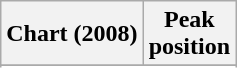<table class="wikitable sortable plainrowheaders" style="text-align:center">
<tr>
<th scope="col">Chart (2008)</th>
<th scope="col">Peak<br>position</th>
</tr>
<tr>
</tr>
<tr>
</tr>
<tr>
</tr>
</table>
